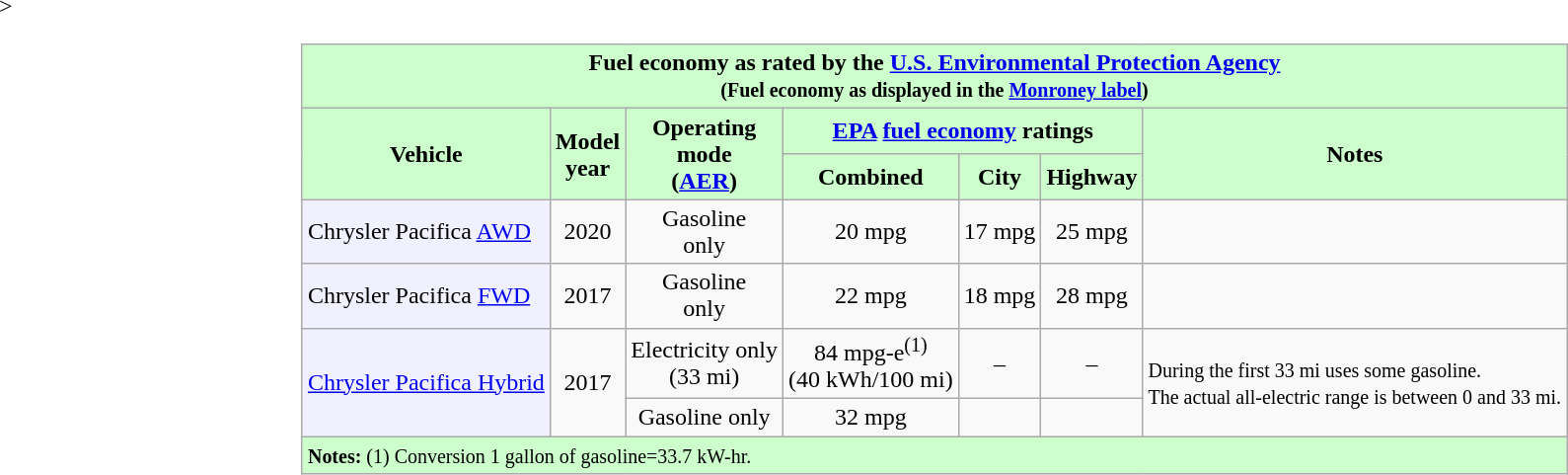<table class=" wikitable" style="margin: 1em auto 1em auto">
<tr>
<th colspan="9" style="text-align:center; background:#cfc;">Fuel economy as rated by the <a href='#'>U.S. Environmental Protection Agency</a><br><small>(Fuel economy as displayed in the <a href='#'>Monroney label</a>)</small></th>
</tr>
<tr <!-PEVs sorted in descending order by MPG-e combined rating (electric mode for PHEVS)-->>
<th style="background:#cfc;" rowspan="2">Vehicle</th>
<th style="background:#cfc;" rowspan="2">Model<br>year</th>
<th style="background:#cfc;" rowspan="2">Operating<br>mode<br>(<a href='#'>AER</a>)</th>
<th style="background:#cfc;" colspan="3"><a href='#'>EPA</a> <a href='#'>fuel economy</a> ratings</th>
<th style="background:#cfc;" rowspan="2">Notes</th>
</tr>
<tr style="text-align:center;">
<th style="background:#cfc;">Combined</th>
<th style="background:#cfc;">City</th>
<th style="background:#cfc;">Highway</th>
</tr>
<tr style="text-align:center;">
<td style="text-align:left;background:#f0f0ff;">Chrysler Pacifica <a href='#'>AWD</a></td>
<td>2020</td>
<td>Gasoline<br> only</td>
<td>20 mpg</td>
<td>17 mpg</td>
<td>25 mpg</td>
<td></td>
</tr>
<tr style="text-align:center;">
<td style="text-align:left;background:#f0f0ff;">Chrysler Pacifica <a href='#'>FWD</a></td>
<td>2017</td>
<td>Gasoline<br> only</td>
<td>22 mpg</td>
<td>18 mpg</td>
<td>28 mpg</td>
<td></td>
</tr>
<tr style="text-align:center;">
<td rowspan="2" style="text-align:left;background:#f0f0ff;"><a href='#'>Chrysler Pacifica Hybrid</a></td>
<td rowspan="2">2017</td>
<td>Electricity only<br>(33 mi)</td>
<td>84 mpg-e<sup>(1)</sup><br>(40 kWh/100 mi)</td>
<td>–</td>
<td>–</td>
<td rowspan="2" style="text-align:left;"><small>During the first 33 mi uses some gasoline.<br>The actual all-electric range is between 0 and 33 mi.</small></td>
</tr>
<tr style="text-align:center;">
<td>Gasoline only</td>
<td>32 mpg</td>
<td></td>
<td></td>
</tr>
<tr>
<td colspan="9" style="text-align:left; background:#cfc;"><small><strong>Notes:</strong> (1) Conversion 1 gallon of gasoline=33.7 kW-hr.</small></td>
</tr>
</table>
